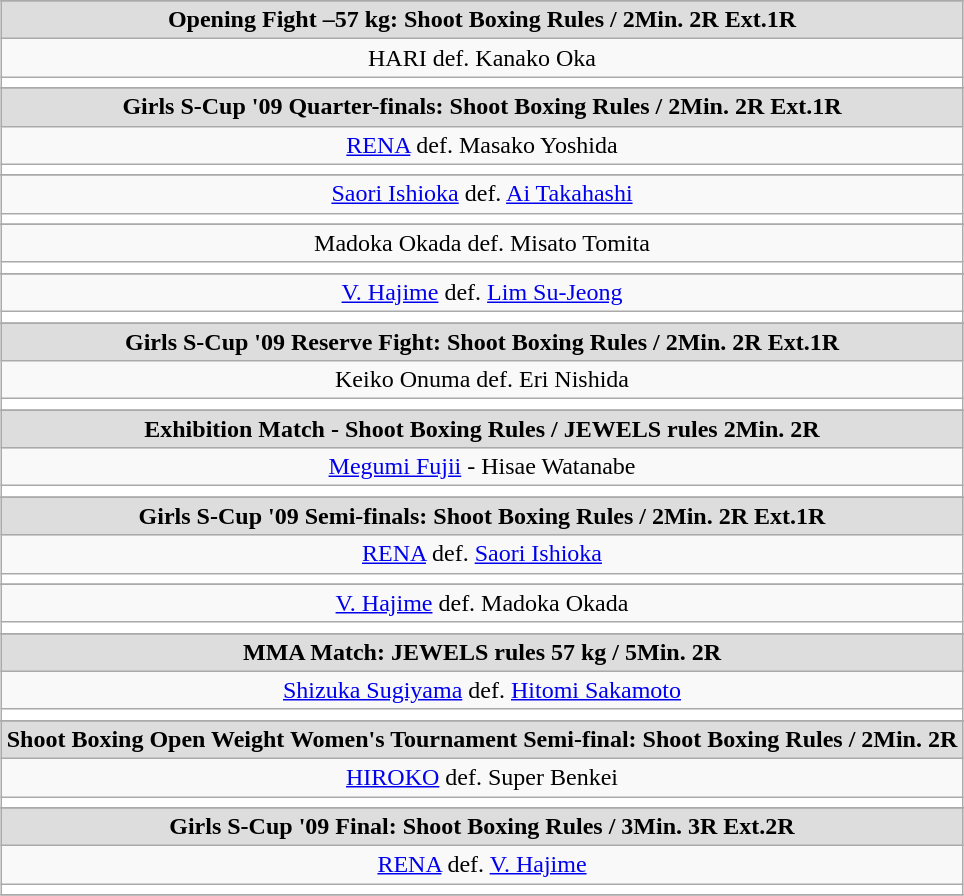<table class="wikitable" style="clear:both; margin:1.5em auto; text-align:center;">
<tr>
</tr>
<tr align="center"  bgcolor="#dddddd">
<td><strong>Opening Fight –57 kg: Shoot Boxing Rules / 2Min. 2R Ext.1R</strong></td>
</tr>
<tr align="center"  bgcolor=>
<td align=center> HARI def. Kanako Oka </td>
</tr>
<tr>
<th style=background:white colspan=2></th>
</tr>
<tr>
</tr>
<tr align="center"  bgcolor="#dddddd">
<td><strong>Girls S-Cup '09 Quarter-finals: Shoot Boxing Rules / 2Min. 2R Ext.1R</strong></td>
</tr>
<tr align="center"  bgcolor=>
<td align=center> <a href='#'>RENA</a> def. Masako Yoshida </td>
</tr>
<tr>
<th style=background:white colspan=2></th>
</tr>
<tr>
</tr>
<tr align="center"  bgcolor=>
<td align=center> <a href='#'>Saori Ishioka</a> def. <a href='#'>Ai Takahashi</a> </td>
</tr>
<tr>
<th style=background:white colspan=2></th>
</tr>
<tr>
</tr>
<tr align="center"  bgcolor=>
<td align=center> Madoka Okada def. Misato Tomita </td>
</tr>
<tr>
<th style=background:white colspan=2></th>
</tr>
<tr>
</tr>
<tr align="center"  bgcolor=>
<td align=center> <a href='#'>V. Hajime</a> def. <a href='#'>Lim Su-Jeong</a> </td>
</tr>
<tr>
<th style=background:white colspan=2></th>
</tr>
<tr>
</tr>
<tr align="center"  bgcolor="#dddddd">
<td><strong>Girls S-Cup '09 Reserve Fight: Shoot Boxing Rules / 2Min. 2R Ext.1R</strong></td>
</tr>
<tr align="center"  bgcolor=>
<td align=center> Keiko Onuma def. Eri Nishida </td>
</tr>
<tr>
<th style=background:white colspan=2></th>
</tr>
<tr>
</tr>
<tr align="center"  bgcolor="#dddddd">
<td><strong>Exhibition Match - Shoot Boxing Rules / JEWELS rules 2Min. 2R</strong></td>
</tr>
<tr align="center"  bgcolor=>
<td align=center> <a href='#'>Megumi Fujii</a> - Hisae Watanabe </td>
</tr>
<tr>
<th style=background:white colspan=2></th>
</tr>
<tr>
</tr>
<tr align="center"  bgcolor="#dddddd">
<td><strong>Girls S-Cup '09 Semi-finals: Shoot Boxing Rules / 2Min. 2R Ext.1R</strong></td>
</tr>
<tr align="center"  bgcolor=>
<td align=center> <a href='#'>RENA</a> def. <a href='#'>Saori Ishioka</a> </td>
</tr>
<tr>
<th style=background:white colspan=2></th>
</tr>
<tr>
</tr>
<tr align="center"  bgcolor=>
<td align=center> <a href='#'>V. Hajime</a> def. Madoka Okada </td>
</tr>
<tr>
<th style=background:white colspan=2></th>
</tr>
<tr>
</tr>
<tr align="center"  bgcolor="#dddddd">
<td><strong>MMA Match: JEWELS rules 57 kg / 5Min. 2R</strong></td>
</tr>
<tr align="center"  bgcolor=>
<td align=center> <a href='#'>Shizuka Sugiyama</a> def. <a href='#'>Hitomi Sakamoto</a> </td>
</tr>
<tr>
<th style=background:white colspan=2></th>
</tr>
<tr>
</tr>
<tr align="center"  bgcolor="#dddddd">
<td><strong>Shoot Boxing Open Weight Women's Tournament Semi-final: Shoot Boxing Rules / 2Min. 2R</strong></td>
</tr>
<tr align="center"  bgcolor=>
<td align=center> <a href='#'>HIROKO</a> def. Super Benkei </td>
</tr>
<tr>
<th style=background:white colspan=2></th>
</tr>
<tr>
</tr>
<tr align="center"  bgcolor="#dddddd">
<td><strong>Girls S-Cup '09 Final: Shoot Boxing Rules / 3Min. 3R Ext.2R</strong></td>
</tr>
<tr align="center"  bgcolor=>
<td align=center> <a href='#'>RENA</a> def. <a href='#'>V. Hajime</a> </td>
</tr>
<tr>
<th style=background:white colspan=2></th>
</tr>
<tr>
</tr>
</table>
